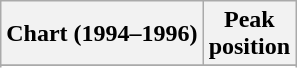<table class="wikitable sortable plainrowheaders" style="text-align:center">
<tr>
<th>Chart (1994–1996)</th>
<th>Peak <br>position</th>
</tr>
<tr>
</tr>
<tr>
</tr>
<tr>
</tr>
<tr>
</tr>
</table>
